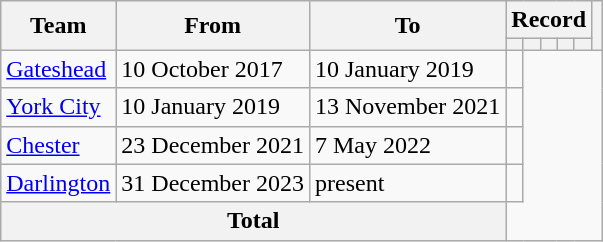<table class="wikitable" style="text-align:center">
<tr>
<th rowspan="2">Team</th>
<th rowspan="2">From</th>
<th rowspan="2">To</th>
<th colspan="5">Record</th>
<th rowspan="2"></th>
</tr>
<tr>
<th></th>
<th></th>
<th></th>
<th></th>
<th></th>
</tr>
<tr>
<td align="left"><a href='#'>Gateshead</a></td>
<td align="left">10 October 2017</td>
<td align="left">10 January 2019<br></td>
<td></td>
</tr>
<tr>
<td align="left"><a href='#'>York City</a></td>
<td align="left">10 January 2019</td>
<td align="left">13 November 2021<br></td>
<td></td>
</tr>
<tr>
<td align="left"><a href='#'>Chester</a></td>
<td align="left">23 December 2021</td>
<td align="left">7 May 2022<br></td>
<td></td>
</tr>
<tr>
<td align="left"><a href='#'>Darlington</a></td>
<td align="left">31 December 2023</td>
<td align="left">present<br></td>
<td></td>
</tr>
<tr>
<th colspan="3">Total<br></th>
</tr>
</table>
